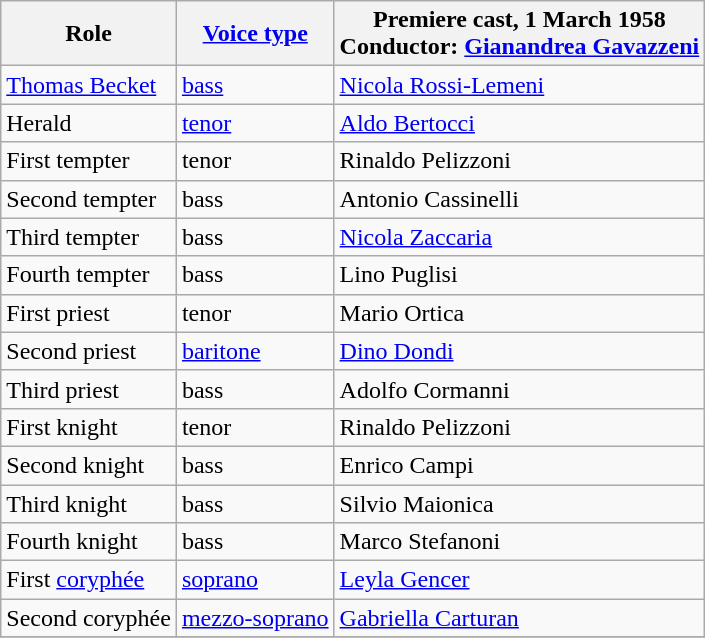<table class="wikitable">
<tr>
<th>Role</th>
<th><a href='#'>Voice type</a></th>
<th>Premiere cast, 1 March 1958<br>Conductor: <a href='#'>Gianandrea Gavazzeni</a></th>
</tr>
<tr>
<td><a href='#'>Thomas Becket</a></td>
<td><a href='#'>bass</a></td>
<td><a href='#'>Nicola Rossi-Lemeni</a></td>
</tr>
<tr>
<td>Herald</td>
<td><a href='#'>tenor</a></td>
<td><a href='#'>Aldo Bertocci</a></td>
</tr>
<tr>
<td>First tempter</td>
<td>tenor</td>
<td>Rinaldo Pelizzoni</td>
</tr>
<tr>
<td>Second tempter</td>
<td>bass</td>
<td>Antonio Cassinelli</td>
</tr>
<tr>
<td>Third tempter</td>
<td>bass</td>
<td><a href='#'>Nicola Zaccaria</a></td>
</tr>
<tr>
<td>Fourth tempter</td>
<td>bass</td>
<td>Lino Puglisi</td>
</tr>
<tr>
<td>First priest</td>
<td>tenor</td>
<td>Mario Ortica</td>
</tr>
<tr>
<td>Second priest</td>
<td><a href='#'>baritone</a></td>
<td><a href='#'>Dino Dondi</a></td>
</tr>
<tr>
<td>Third priest</td>
<td>bass</td>
<td>Adolfo Cormanni</td>
</tr>
<tr>
<td>First knight</td>
<td>tenor</td>
<td>Rinaldo Pelizzoni</td>
</tr>
<tr>
<td>Second knight</td>
<td>bass</td>
<td>Enrico Campi</td>
</tr>
<tr>
<td>Third knight</td>
<td>bass</td>
<td>Silvio Maionica</td>
</tr>
<tr>
<td>Fourth knight</td>
<td>bass</td>
<td>Marco Stefanoni</td>
</tr>
<tr>
<td>First <a href='#'>coryphée</a></td>
<td><a href='#'>soprano</a></td>
<td><a href='#'>Leyla Gencer</a></td>
</tr>
<tr>
<td>Second coryphée</td>
<td><a href='#'>mezzo-soprano</a></td>
<td><a href='#'>Gabriella Carturan</a></td>
</tr>
<tr>
</tr>
</table>
